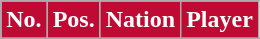<table class="wikitable sortable">
<tr>
<th style="background:#BF0A34; color:white;" scope="col">No.</th>
<th style="background:#BF0A34; color:white;" scope="col">Pos.</th>
<th style="background:#BF0A34; color:white;" scope="col">Nation</th>
<th style="background:#BF0A34; color:white;" scope="col">Player</th>
</tr>
<tr>
</tr>
</table>
